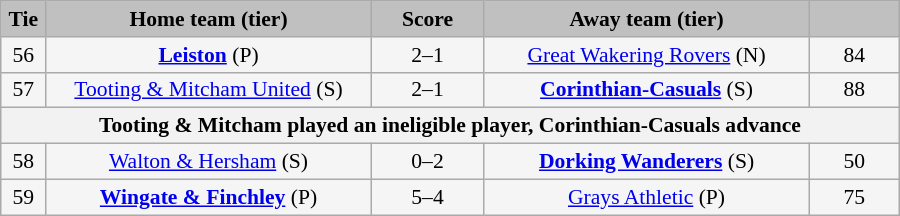<table class="wikitable" style="width: 600px; background:WhiteSmoke; text-align:center; font-size:90%">
<tr>
<td scope="col" style="width:  5.00%; background:silver;"><strong>Tie</strong></td>
<td scope="col" style="width: 36.25%; background:silver;"><strong>Home team (tier)</strong></td>
<td scope="col" style="width: 12.50%; background:silver;"><strong>Score</strong></td>
<td scope="col" style="width: 36.25%; background:silver;"><strong>Away team (tier)</strong></td>
<td scope="col" style="width: 10.00%; background:silver;"><strong></strong></td>
</tr>
<tr>
<td>56</td>
<td><strong><a href='#'>Leiston</a></strong> (P)</td>
<td>2–1</td>
<td><a href='#'>Great Wakering Rovers</a> (N)</td>
<td>84</td>
</tr>
<tr>
<td>57</td>
<td><a href='#'>Tooting & Mitcham United</a> (S)</td>
<td>2–1</td>
<td><strong><a href='#'>Corinthian-Casuals</a></strong> (S)</td>
<td>88</td>
</tr>
<tr>
<th colspan="5">Tooting & Mitcham played an ineligible player, Corinthian-Casuals advance</th>
</tr>
<tr>
<td>58</td>
<td><a href='#'>Walton & Hersham</a> (S)</td>
<td>0–2</td>
<td><strong><a href='#'>Dorking Wanderers</a></strong> (S)</td>
<td>50</td>
</tr>
<tr>
<td>59</td>
<td><strong><a href='#'>Wingate & Finchley</a></strong> (P)</td>
<td>5–4</td>
<td><a href='#'>Grays Athletic</a> (P)</td>
<td>75</td>
</tr>
</table>
